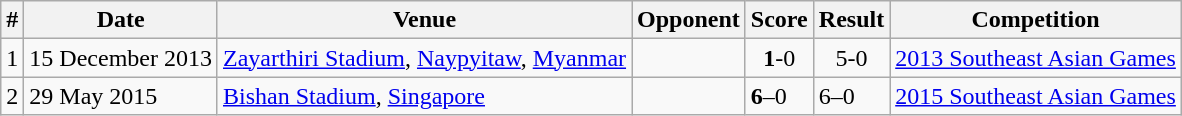<table class="wikitable">
<tr>
<th>#</th>
<th>Date</th>
<th>Venue</th>
<th>Opponent</th>
<th>Score</th>
<th>Result</th>
<th>Competition</th>
</tr>
<tr>
<td>1</td>
<td>15 December 2013</td>
<td><a href='#'>Zayarthiri Stadium</a>, <a href='#'>Naypyitaw</a>, <a href='#'>Myanmar</a></td>
<td></td>
<td align=center><strong>1</strong>-0</td>
<td align=center>5-0</td>
<td><a href='#'>2013 Southeast Asian Games</a></td>
</tr>
<tr>
<td>2</td>
<td>29 May 2015</td>
<td><a href='#'>Bishan Stadium</a>, <a href='#'>Singapore</a></td>
<td></td>
<td><strong>6</strong>–0</td>
<td>6–0</td>
<td><a href='#'>2015 Southeast Asian Games</a></td>
</tr>
</table>
